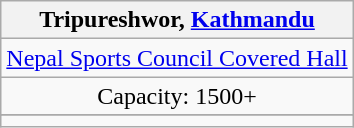<table class="wikitable" style="text-align:center;margin:auto">
<tr>
<th>Tripureshwor, <a href='#'>Kathmandu</a></th>
</tr>
<tr>
<td><a href='#'>Nepal Sports Council Covered Hall</a></td>
</tr>
<tr>
<td>Capacity: 1500+</td>
</tr>
<tr>
</tr>
<tr>
</tr>
<tr style="border:0 solid #777; text-align: center;">
<td></td>
</tr>
</table>
